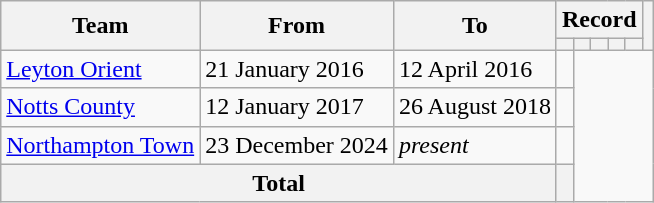<table class=wikitable style="text-align: center">
<tr>
<th rowspan=2>Team</th>
<th rowspan=2>From</th>
<th rowspan=2>To</th>
<th colspan=5>Record</th>
<th rowspan=2></th>
</tr>
<tr>
<th></th>
<th></th>
<th></th>
<th></th>
<th></th>
</tr>
<tr>
<td align=left><a href='#'>Leyton Orient</a></td>
<td align=left>21 January 2016</td>
<td align=left>12 April 2016<br></td>
<td></td>
</tr>
<tr>
<td align=left><a href='#'>Notts County</a></td>
<td align=left>12 January 2017</td>
<td align=left>26 August 2018<br></td>
<td></td>
</tr>
<tr>
<td align=left><a href='#'>Northampton Town</a></td>
<td align=left>23 December 2024</td>
<td align=left><em>present</em><br></td>
<td></td>
</tr>
<tr>
<th colspan=3>Total<br></th>
<th></th>
</tr>
</table>
